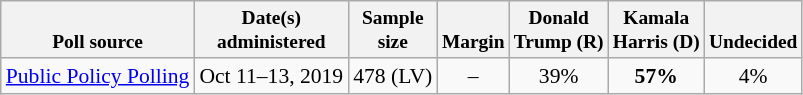<table class="wikitable" style="font-size:90%;text-align:center;">
<tr valign=bottom style="font-size:90%;">
<th>Poll source</th>
<th>Date(s)<br>administered</th>
<th>Sample<br>size</th>
<th>Margin<br></th>
<th>Donald<br>Trump (R)</th>
<th>Kamala<br>Harris (D)</th>
<th>Undecided</th>
</tr>
<tr>
<td style="text-align:left;"><a href='#'>Public Policy Polling</a></td>
<td>Oct 11–13, 2019</td>
<td>478 (LV)</td>
<td>–</td>
<td>39%</td>
<td><strong>57%</strong></td>
<td>4%</td>
</tr>
</table>
